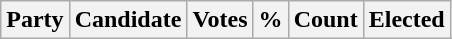<table class="wikitable">
<tr>
<th colspan="2">Party</th>
<th>Candidate</th>
<th>Votes</th>
<th>%</th>
<th>Count</th>
<th>Elected<br>










</th>
</tr>
</table>
